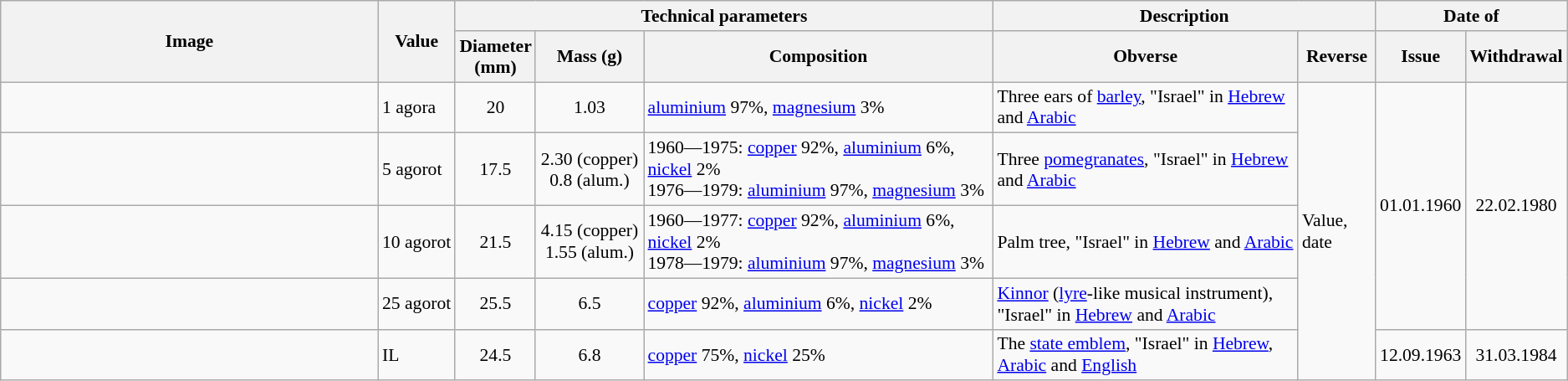<table class="wikitable" align="center" style="font-size: 90%">
<tr>
<th width="25%" rowspan=2><strong>Image</strong></th>
<th width="5%"rowspan=2><strong>Value</strong></th>
<th colspan="3"><strong>Technical parameters</strong></th>
<th colspan="2"><strong>Description</strong></th>
<th colspan="2"><strong>Date of</strong></th>
</tr>
<tr>
<th width="5%"><strong>Diameter (mm)</strong></th>
<th width="7%"><strong>Mass (g)</strong></th>
<th width="23%"><strong>Composition</strong></th>
<th width="20%"><strong>Obverse</strong></th>
<th width="5%"><strong>Reverse</strong></th>
<th width="5%"><strong>Issue</strong></th>
<th width="5%"><strong>Withdrawal</strong></th>
</tr>
<tr>
<td align="center"></td>
<td>1 agora</td>
<td align="center">20</td>
<td align="center">1.03</td>
<td><a href='#'>aluminium</a> 97%, <a href='#'>magnesium</a> 3%</td>
<td>Three ears of <a href='#'>barley</a>, "Israel" in <a href='#'>Hebrew</a> and <a href='#'>Arabic</a></td>
<td rowspan="5">Value, date</td>
<td rowspan="4" align="center">01.01.1960</td>
<td rowspan="4" align="center">22.02.1980</td>
</tr>
<tr>
<td align="center"></td>
<td>5 agorot</td>
<td align="center">17.5</td>
<td align="center">2.30 (copper)  0.8 (alum.)</td>
<td>1960—1975: <a href='#'>copper</a> 92%, <a href='#'>aluminium</a> 6%, <a href='#'>nickel</a> 2%<br>1976—1979: <a href='#'>aluminium</a> 97%, <a href='#'>magnesium</a> 3%</td>
<td>Three <a href='#'>pomegranates</a>, "Israel" in <a href='#'>Hebrew</a> and <a href='#'>Arabic</a></td>
</tr>
<tr>
<td align="center"></td>
<td>10 agorot</td>
<td align="center">21.5</td>
<td align="center">4.15 (copper)  1.55 (alum.)</td>
<td>1960—1977: <a href='#'>copper</a> 92%, <a href='#'>aluminium</a> 6%, <a href='#'>nickel</a> 2%<br>1978—1979: <a href='#'>aluminium</a> 97%, <a href='#'>magnesium</a> 3%</td>
<td>Palm tree, "Israel" in <a href='#'>Hebrew</a> and <a href='#'>Arabic</a></td>
</tr>
<tr>
<td align="center"></td>
<td>25 agorot</td>
<td align="center">25.5</td>
<td align="center">6.5</td>
<td><a href='#'>copper</a> 92%, <a href='#'>aluminium</a> 6%, <a href='#'>nickel</a> 2%</td>
<td><a href='#'>Kinnor</a> (<a href='#'>lyre</a>-like musical instrument), "Israel" in <a href='#'>Hebrew</a> and <a href='#'>Arabic</a></td>
</tr>
<tr>
<td align="center"></td>
<td>IL</td>
<td align="center">24.5</td>
<td align="center">6.8</td>
<td><a href='#'>copper</a> 75%, <a href='#'>nickel</a> 25%</td>
<td>The <a href='#'>state emblem</a>, "Israel" in <a href='#'>Hebrew</a>, <a href='#'>Arabic</a> and <a href='#'>English</a></td>
<td align="center">12.09.1963</td>
<td align="center">31.03.1984</td>
</tr>
</table>
